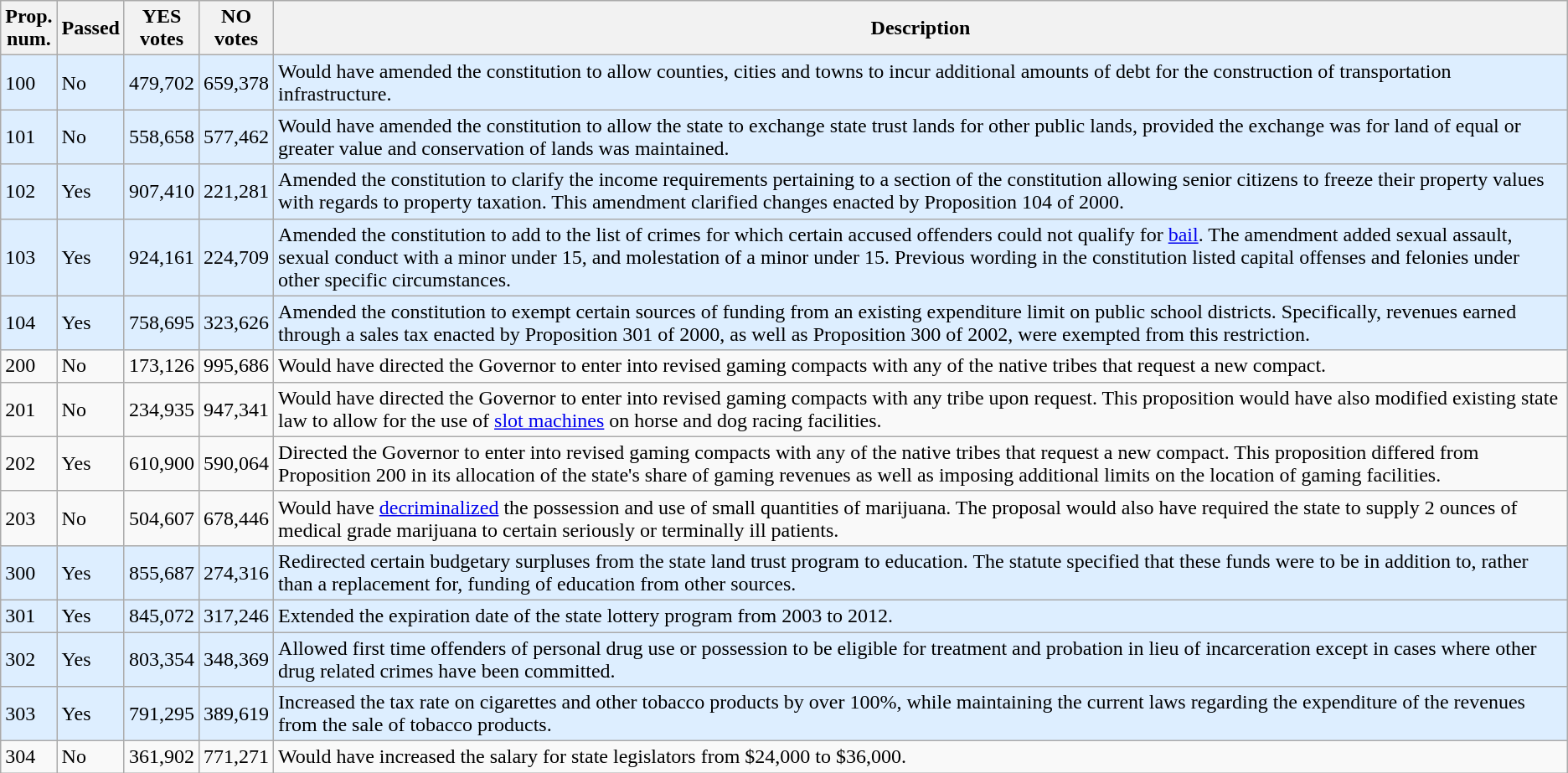<table class="wikitable sortable">
<tr>
<th>Prop.<br>num.</th>
<th>Passed</th>
<th>YES<br>votes</th>
<th>NO<br>votes</th>
<th>Description</th>
</tr>
<tr bgcolor=#ddeeff>
<td>100</td>
<td> No</td>
<td>479,702</td>
<td>659,378</td>
<td>Would have amended the constitution to allow counties, cities and towns to incur additional amounts of debt for the construction of transportation infrastructure.</td>
</tr>
<tr bgcolor=#ddeeff>
<td>101</td>
<td> No</td>
<td>558,658</td>
<td>577,462</td>
<td>Would have amended the constitution to allow the state to exchange state trust lands for other public lands, provided the exchange was for land of equal or greater value and conservation of lands was maintained.</td>
</tr>
<tr bgcolor=#ddeeff>
<td>102</td>
<td> Yes</td>
<td>907,410</td>
<td>221,281</td>
<td>Amended the constitution to clarify the income requirements pertaining to a section of the constitution allowing senior citizens to freeze their property values with regards to property taxation.  This amendment clarified changes enacted by Proposition 104 of 2000.</td>
</tr>
<tr bgcolor=#ddeeff>
<td>103</td>
<td> Yes</td>
<td>924,161</td>
<td>224,709</td>
<td>Amended the constitution to add to the list of crimes for which certain accused offenders could not qualify for <a href='#'>bail</a>.  The amendment added sexual assault, sexual conduct with a minor under 15, and molestation of a minor under 15.  Previous wording in the constitution listed capital offenses and felonies under other specific circumstances.</td>
</tr>
<tr bgcolor=#ddeeff>
<td>104</td>
<td> Yes</td>
<td>758,695</td>
<td>323,626</td>
<td>Amended the constitution to exempt certain sources of funding from an existing expenditure limit on public school districts.  Specifically, revenues earned through a sales tax enacted by Proposition 301 of 2000, as well as Proposition 300 of 2002, were exempted from this restriction.</td>
</tr>
<tr>
<td>200</td>
<td> No</td>
<td>173,126</td>
<td>995,686</td>
<td>Would have directed the Governor to enter into revised gaming compacts with any of the native tribes that request a new compact.</td>
</tr>
<tr>
<td>201</td>
<td> No</td>
<td>234,935</td>
<td>947,341</td>
<td>Would have directed the Governor to enter into revised gaming compacts with any tribe upon request.  This proposition would have also modified existing state law to allow for the use of <a href='#'>slot machines</a> on horse and dog racing facilities.</td>
</tr>
<tr>
<td>202</td>
<td> Yes</td>
<td>610,900</td>
<td>590,064</td>
<td>Directed the Governor to enter into revised gaming compacts with any of the native tribes that request a new compact.  This proposition differed from Proposition 200 in its allocation of the state's share of gaming revenues as well as imposing additional limits on the location of gaming facilities.</td>
</tr>
<tr>
<td>203</td>
<td> No</td>
<td>504,607</td>
<td>678,446</td>
<td>Would have <a href='#'>decriminalized</a> the possession and use of small quantities of marijuana.  The proposal would also have required the state to supply 2 ounces of medical grade marijuana to certain seriously or terminally ill patients.</td>
</tr>
<tr bgcolor=#ddeeff>
<td>300</td>
<td> Yes</td>
<td>855,687</td>
<td>274,316</td>
<td>Redirected certain budgetary surpluses from the state land trust program to education.  The statute specified that these funds were to be in addition to, rather than a replacement for, funding of education from other sources.</td>
</tr>
<tr bgcolor=#ddeeff>
<td>301</td>
<td> Yes</td>
<td>845,072</td>
<td>317,246</td>
<td>Extended the expiration date of the state lottery program from 2003 to 2012.</td>
</tr>
<tr bgcolor=#ddeeff>
<td>302</td>
<td> Yes</td>
<td>803,354</td>
<td>348,369</td>
<td>Allowed first time offenders of personal drug use or possession to be eligible for treatment and probation in lieu of incarceration except in cases where other drug related crimes have been committed.</td>
</tr>
<tr bgcolor=#ddeeff>
<td>303</td>
<td> Yes</td>
<td>791,295</td>
<td>389,619</td>
<td>Increased the tax rate on cigarettes and other tobacco products by over 100%, while maintaining the current laws regarding the expenditure of the revenues from the sale of tobacco products.</td>
</tr>
<tr>
<td>304</td>
<td> No</td>
<td>361,902</td>
<td>771,271</td>
<td>Would have increased the salary for state legislators from $24,000 to $36,000.</td>
</tr>
</table>
